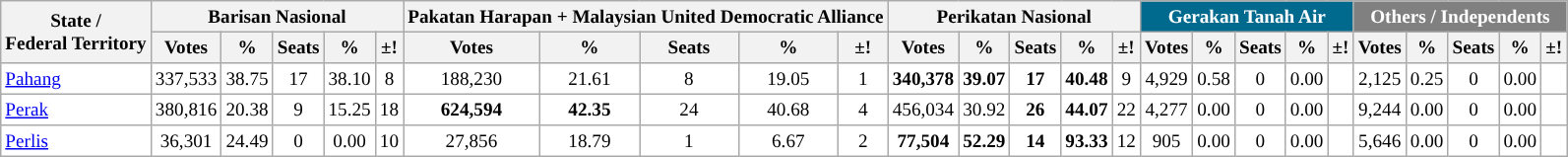<table class="wikitable sortable" style="background:#FFFFFF;color:#000000; font-size:80%">
<tr>
<th colspan="1" rowspan="2">State / <br>Federal Territory</th>
<th colspan="5" style="background:">Barisan Nasional</th>
<th colspan="5" style="background:">Pakatan Harapan + Malaysian United Democratic Alliance</th>
<th colspan="5" style="background:">Perikatan Nasional</th>
<th colspan="5" style="background:#006a8e; color: white;">Gerakan Tanah Air</th>
<th colspan="5" style="background:grey; color: white;">Others / Independents</th>
</tr>
<tr>
<th>Votes</th>
<th>%</th>
<th>Seats</th>
<th>%</th>
<th>±!</th>
<th>Votes</th>
<th>%</th>
<th>Seats</th>
<th>%</th>
<th>±!</th>
<th>Votes</th>
<th>%</th>
<th>Seats</th>
<th>%</th>
<th>±!</th>
<th>Votes</th>
<th>%</th>
<th>Seats</th>
<th>%</th>
<th>±!</th>
<th>Votes</th>
<th>%</th>
<th>Seats</th>
<th>%</th>
<th>±!</th>
</tr>
<tr style="text-align:center;">
<td style="text-align:left;"> <a href='#'>Pahang</a></td>
<td>337,533</td>
<td>38.75</td>
<td>17</td>
<td>38.10</td>
<td> 8</td>
<td>188,230</td>
<td>21.61</td>
<td>8</td>
<td>19.05</td>
<td> 1</td>
<td><strong>340,378</strong></td>
<td><strong>39.07</strong></td>
<td><strong>17</strong></td>
<td><strong>40.48</strong></td>
<td> 9</td>
<td>4,929</td>
<td>0.58</td>
<td>0</td>
<td>0.00</td>
<td></td>
<td>2,125</td>
<td>0.25</td>
<td>0</td>
<td>0.00</td>
<td></td>
</tr>
<tr style="text-align:center;">
<td style="text-align:left;"> <a href='#'>Perak</a></td>
<td>380,816</td>
<td>20.38</td>
<td>9</td>
<td>15.25</td>
<td> 18</td>
<td><strong>624,594</strong></td>
<td><strong>42.35</strong></td>
<td>24</td>
<td>40.68</td>
<td> 4</td>
<td>456,034</td>
<td>30.92</td>
<td><strong>26</strong></td>
<td><strong>44.07</strong></td>
<td> 22</td>
<td>4,277</td>
<td>0.00</td>
<td>0</td>
<td>0.00</td>
<td></td>
<td>9,244</td>
<td>0.00</td>
<td>0</td>
<td>0.00</td>
<td></td>
</tr>
<tr style="text-align:center;">
<td style="text-align:left;"> <a href='#'>Perlis</a></td>
<td>36,301</td>
<td>24.49</td>
<td>0</td>
<td>0.00</td>
<td> 10</td>
<td>27,856</td>
<td>18.79</td>
<td>1</td>
<td>6.67</td>
<td> 2</td>
<td><strong>77,504</strong></td>
<td><strong>52.29</strong></td>
<td><strong>14</strong></td>
<td><strong>93.33</strong></td>
<td> 12</td>
<td>905</td>
<td>0.00</td>
<td>0</td>
<td>0.00</td>
<td></td>
<td>5,646</td>
<td>0.00</td>
<td>0</td>
<td>0.00</td>
<td></td>
</tr>
</table>
